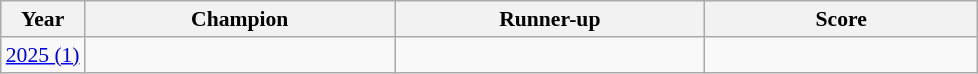<table class="wikitable" style="font-size:90%">
<tr>
<th>Year</th>
<th width="200">Champion</th>
<th width="200">Runner-up</th>
<th width="175">Score</th>
</tr>
<tr>
<td><a href='#'>2025 (1)</a></td>
<td></td>
<td></td>
<td></td>
</tr>
</table>
